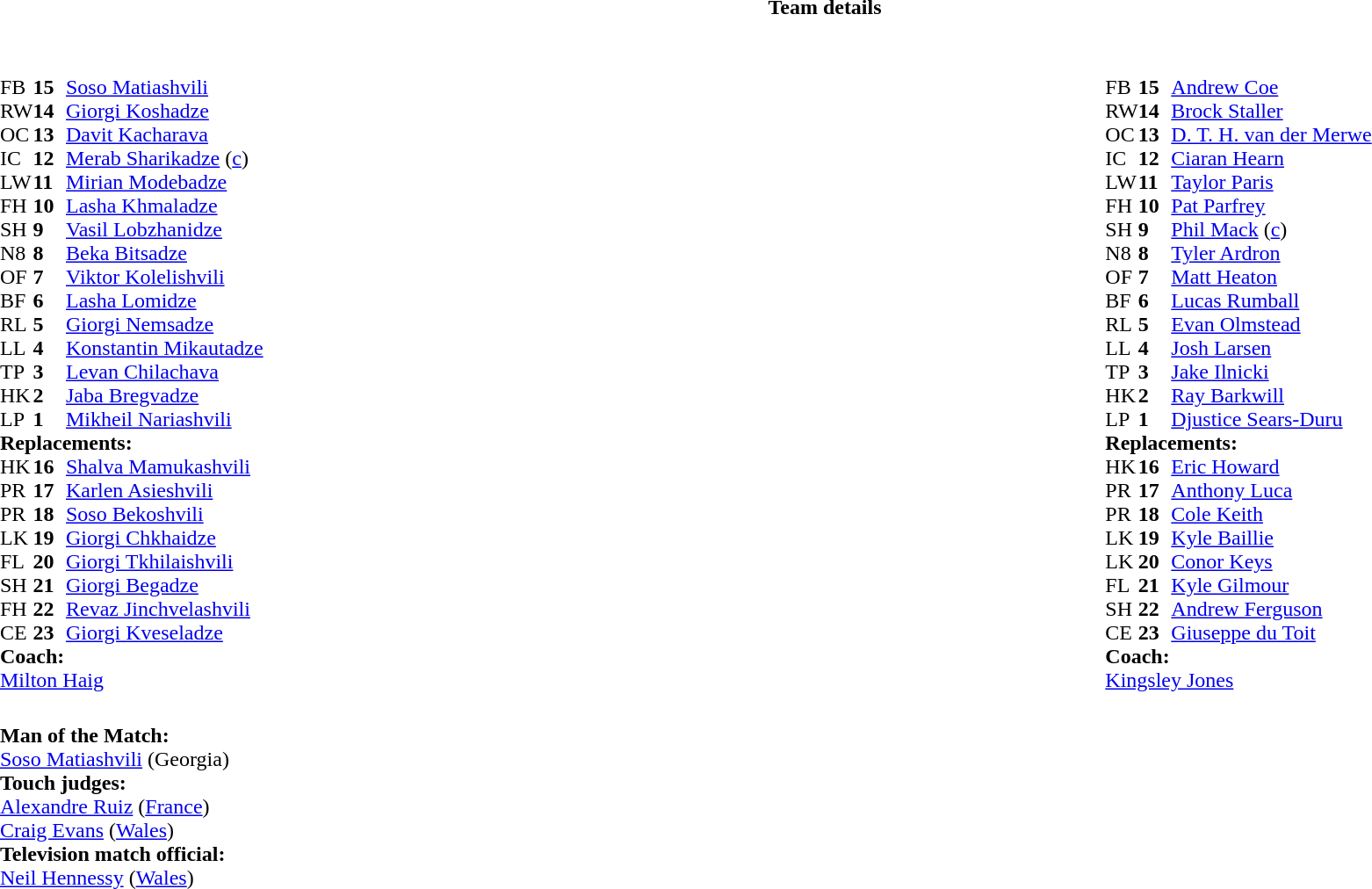<table border="0" style="width:100%" class="collapsible collapsed">
<tr>
<th>Team details</th>
</tr>
<tr>
<td><br><table style="width:100%">
<tr>
<td style="vertical-align:top;width:50%"><br><table style="font-size:100%" cellspacing="0" cellpadding="0">
<tr>
<th width="25"></th>
<th width="25"></th>
</tr>
<tr>
<td>FB</td>
<td><strong>15</strong></td>
<td><a href='#'>Soso Matiashvili</a></td>
</tr>
<tr>
<td>RW</td>
<td><strong>14</strong></td>
<td><a href='#'>Giorgi Koshadze</a></td>
</tr>
<tr>
<td>OC</td>
<td><strong>13</strong></td>
<td><a href='#'>Davit Kacharava</a></td>
<td></td>
<td></td>
</tr>
<tr>
<td>IC</td>
<td><strong>12</strong></td>
<td><a href='#'>Merab Sharikadze</a> (<a href='#'>c</a>)</td>
</tr>
<tr>
<td>LW</td>
<td><strong>11</strong></td>
<td><a href='#'>Mirian Modebadze</a></td>
</tr>
<tr>
<td>FH</td>
<td><strong>10</strong></td>
<td><a href='#'>Lasha Khmaladze</a></td>
<td></td>
<td></td>
</tr>
<tr>
<td>SH</td>
<td><strong>9</strong></td>
<td><a href='#'>Vasil Lobzhanidze</a></td>
<td></td>
<td></td>
</tr>
<tr>
<td>N8</td>
<td><strong>8</strong></td>
<td><a href='#'>Beka Bitsadze</a></td>
</tr>
<tr>
<td>OF</td>
<td><strong>7</strong></td>
<td><a href='#'>Viktor Kolelishvili</a></td>
<td></td>
<td></td>
</tr>
<tr>
<td>BF</td>
<td><strong>6</strong></td>
<td><a href='#'>Lasha Lomidze</a></td>
</tr>
<tr>
<td>RL</td>
<td><strong>5</strong></td>
<td><a href='#'>Giorgi Nemsadze</a></td>
</tr>
<tr>
<td>LL</td>
<td><strong>4</strong></td>
<td><a href='#'>Konstantin Mikautadze</a></td>
<td></td>
<td></td>
</tr>
<tr>
<td>TP</td>
<td><strong>3</strong></td>
<td><a href='#'>Levan Chilachava</a></td>
<td></td>
<td></td>
</tr>
<tr>
<td>HK</td>
<td><strong>2</strong></td>
<td><a href='#'>Jaba Bregvadze</a></td>
<td></td>
<td></td>
</tr>
<tr>
<td>LP</td>
<td><strong>1</strong></td>
<td><a href='#'>Mikheil Nariashvili</a></td>
<td></td>
<td></td>
</tr>
<tr>
<td colspan=3><strong>Replacements:</strong></td>
</tr>
<tr>
<td>HK</td>
<td><strong>16</strong></td>
<td><a href='#'>Shalva Mamukashvili</a></td>
<td></td>
<td></td>
</tr>
<tr>
<td>PR</td>
<td><strong>17</strong></td>
<td><a href='#'>Karlen Asieshvili</a></td>
<td></td>
<td></td>
</tr>
<tr>
<td>PR</td>
<td><strong>18</strong></td>
<td><a href='#'>Soso Bekoshvili</a></td>
<td></td>
<td></td>
</tr>
<tr>
<td>LK</td>
<td><strong>19</strong></td>
<td><a href='#'>Giorgi Chkhaidze</a></td>
<td></td>
<td></td>
</tr>
<tr>
<td>FL</td>
<td><strong>20</strong></td>
<td><a href='#'>Giorgi Tkhilaishvili</a></td>
<td></td>
<td></td>
</tr>
<tr>
<td>SH</td>
<td><strong>21</strong></td>
<td><a href='#'>Giorgi Begadze</a></td>
<td></td>
<td></td>
</tr>
<tr>
<td>FH</td>
<td><strong>22</strong></td>
<td><a href='#'>Revaz Jinchvelashvili</a></td>
<td></td>
<td></td>
</tr>
<tr>
<td>CE</td>
<td><strong>23</strong></td>
<td><a href='#'>Giorgi Kveseladze</a></td>
<td></td>
<td></td>
</tr>
<tr>
<td colspan=3><strong>Coach:</strong></td>
</tr>
<tr>
<td colspan="4"> <a href='#'>Milton Haig</a></td>
</tr>
</table>
</td>
<td style="vertical-align:top;width:50%"><br><table cellspacing="0" cellpadding="0" style="font-size:100%;margin:auto">
<tr>
<th width="25"></th>
<th width="25"></th>
</tr>
<tr>
<td>FB</td>
<td><strong>15</strong></td>
<td><a href='#'>Andrew Coe</a></td>
</tr>
<tr>
<td>RW</td>
<td><strong>14</strong></td>
<td><a href='#'>Brock Staller</a></td>
</tr>
<tr>
<td>OC</td>
<td><strong>13</strong></td>
<td><a href='#'>D. T. H. van der Merwe</a></td>
</tr>
<tr>
<td>IC</td>
<td><strong>12</strong></td>
<td><a href='#'>Ciaran Hearn</a></td>
<td></td>
<td></td>
</tr>
<tr>
<td>LW</td>
<td><strong>11</strong></td>
<td><a href='#'>Taylor Paris</a></td>
</tr>
<tr>
<td>FH</td>
<td><strong>10</strong></td>
<td><a href='#'>Pat Parfrey</a></td>
</tr>
<tr>
<td>SH</td>
<td><strong>9</strong></td>
<td><a href='#'>Phil Mack</a> (<a href='#'>c</a>)</td>
</tr>
<tr>
<td>N8</td>
<td><strong>8</strong></td>
<td><a href='#'>Tyler Ardron</a></td>
</tr>
<tr>
<td>OF</td>
<td><strong>7</strong></td>
<td><a href='#'>Matt Heaton</a></td>
</tr>
<tr>
<td>BF</td>
<td><strong>6</strong></td>
<td><a href='#'>Lucas Rumball</a></td>
<td></td>
<td></td>
</tr>
<tr>
<td>RL</td>
<td><strong>5</strong></td>
<td><a href='#'>Evan Olmstead</a></td>
<td></td>
<td></td>
</tr>
<tr>
<td>LL</td>
<td><strong>4</strong></td>
<td><a href='#'>Josh Larsen</a></td>
</tr>
<tr>
<td>TP</td>
<td><strong>3</strong></td>
<td><a href='#'>Jake Ilnicki</a></td>
<td></td>
<td></td>
</tr>
<tr>
<td>HK</td>
<td><strong>2</strong></td>
<td><a href='#'>Ray Barkwill</a></td>
<td></td>
<td></td>
</tr>
<tr>
<td>LP</td>
<td><strong>1</strong></td>
<td><a href='#'>Djustice Sears-Duru</a></td>
<td></td>
<td></td>
</tr>
<tr>
<td colspan=3><strong>Replacements:</strong></td>
</tr>
<tr>
<td>HK</td>
<td><strong>16</strong></td>
<td><a href='#'>Eric Howard</a></td>
<td></td>
<td></td>
</tr>
<tr>
<td>PR</td>
<td><strong>17</strong></td>
<td><a href='#'>Anthony Luca</a></td>
<td></td>
<td></td>
</tr>
<tr>
<td>PR</td>
<td><strong>18</strong></td>
<td><a href='#'>Cole Keith</a></td>
<td></td>
<td></td>
</tr>
<tr>
<td>LK</td>
<td><strong>19</strong></td>
<td><a href='#'>Kyle Baillie</a></td>
<td></td>
<td></td>
</tr>
<tr>
<td>LK</td>
<td><strong>20</strong></td>
<td><a href='#'>Conor Keys</a></td>
</tr>
<tr>
<td>FL</td>
<td><strong>21</strong></td>
<td><a href='#'>Kyle Gilmour</a></td>
<td></td>
<td></td>
</tr>
<tr>
<td>SH</td>
<td><strong>22</strong></td>
<td><a href='#'>Andrew Ferguson</a></td>
</tr>
<tr>
<td>CE</td>
<td><strong>23</strong></td>
<td><a href='#'>Giuseppe du Toit</a></td>
<td></td>
<td></td>
</tr>
<tr>
<td colspan=3><strong>Coach:</strong></td>
</tr>
<tr>
<td colspan="4"> <a href='#'>Kingsley Jones</a></td>
</tr>
</table>
</td>
</tr>
</table>
<table style="width:100%;font-size:100%">
<tr>
<td><br><strong>Man of the Match:</strong>
<br><a href='#'>Soso Matiashvili</a> (Georgia)<br><strong>Touch judges:</strong>
<br><a href='#'>Alexandre Ruiz</a> (<a href='#'>France</a>)
<br><a href='#'>Craig Evans</a> (<a href='#'>Wales</a>)
<br><strong>Television match official:</strong>
<br><a href='#'>Neil Hennessy</a> (<a href='#'>Wales</a>)</td>
</tr>
</table>
</td>
</tr>
</table>
